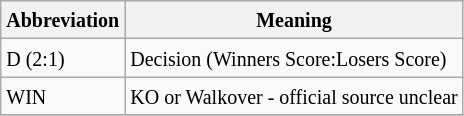<table class="wikitable">
<tr>
<th><small>Abbreviation</small></th>
<th><small>Meaning</small></th>
</tr>
<tr>
<td><small>D (2:1)</small></td>
<td><small>Decision (Winners Score:Losers Score)</small></td>
</tr>
<tr>
<td><small>WIN</small></td>
<td><small>KO or Walkover - official source unclear</small></td>
</tr>
<tr>
</tr>
</table>
